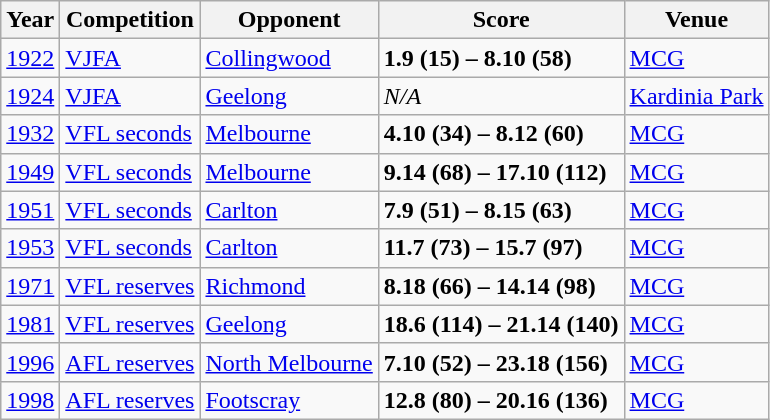<table class="wikitable">
<tr>
<th>Year</th>
<th>Competition</th>
<th>Opponent</th>
<th>Score</th>
<th>Venue</th>
</tr>
<tr>
<td><a href='#'>1922</a></td>
<td><a href='#'>VJFA</a></td>
<td><a href='#'>Collingwood</a></td>
<td><strong>1.9 (15) – 8.10 (58)</strong></td>
<td><a href='#'>MCG</a></td>
</tr>
<tr>
<td><a href='#'>1924</a></td>
<td><a href='#'>VJFA</a></td>
<td><a href='#'>Geelong</a></td>
<td><em>N/A</em></td>
<td><a href='#'>Kardinia Park</a></td>
</tr>
<tr>
<td><a href='#'>1932</a></td>
<td><a href='#'>VFL seconds</a></td>
<td><a href='#'>Melbourne</a></td>
<td><strong>4.10 (34) – 8.12 (60)</strong></td>
<td><a href='#'>MCG</a></td>
</tr>
<tr>
<td><a href='#'>1949</a></td>
<td><a href='#'>VFL seconds</a></td>
<td><a href='#'>Melbourne</a></td>
<td><strong>9.14 (68) – 17.10 (112)</strong></td>
<td><a href='#'>MCG</a></td>
</tr>
<tr>
<td><a href='#'>1951</a></td>
<td><a href='#'>VFL seconds</a></td>
<td><a href='#'>Carlton</a></td>
<td><strong>7.9 (51) – 8.15 (63)</strong></td>
<td><a href='#'>MCG</a></td>
</tr>
<tr>
<td><a href='#'>1953</a></td>
<td><a href='#'>VFL seconds</a></td>
<td><a href='#'>Carlton</a></td>
<td><strong>11.7 (73) – 15.7 (97)</strong></td>
<td><a href='#'>MCG</a></td>
</tr>
<tr>
<td><a href='#'>1971</a></td>
<td><a href='#'>VFL reserves</a></td>
<td><a href='#'>Richmond</a></td>
<td><strong>8.18 (66) – 14.14 (98)</strong></td>
<td><a href='#'>MCG</a></td>
</tr>
<tr>
<td><a href='#'>1981</a></td>
<td><a href='#'>VFL reserves</a></td>
<td><a href='#'>Geelong</a></td>
<td><strong>18.6 (114) – 21.14 (140)</strong></td>
<td><a href='#'>MCG</a></td>
</tr>
<tr>
<td><a href='#'>1996</a></td>
<td><a href='#'>AFL reserves</a></td>
<td><a href='#'>North Melbourne</a></td>
<td><strong>7.10 (52) – 23.18 (156)</strong></td>
<td><a href='#'>MCG</a></td>
</tr>
<tr>
<td><a href='#'>1998</a></td>
<td><a href='#'>AFL reserves</a></td>
<td><a href='#'>Footscray</a></td>
<td><strong>12.8 (80) – 20.16 (136)</strong></td>
<td><a href='#'>MCG</a></td>
</tr>
</table>
